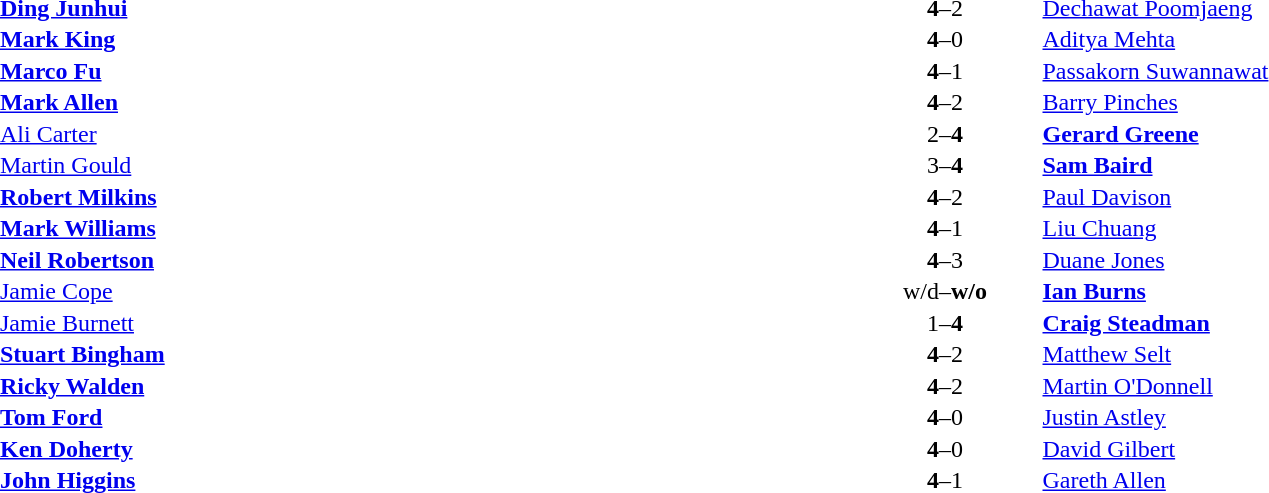<table width="100%" cellspacing="1">
<tr>
<th width=45%></th>
<th width=10%></th>
<th width=45%></th>
</tr>
<tr>
<td> <strong><a href='#'>Ding Junhui</a></strong></td>
<td align=center><strong>4</strong>–2</td>
<td> <a href='#'>Dechawat Poomjaeng</a></td>
</tr>
<tr>
<td> <strong><a href='#'>Mark King</a></strong></td>
<td align=center><strong>4</strong>–0</td>
<td> <a href='#'>Aditya Mehta</a></td>
</tr>
<tr>
<td> <strong><a href='#'>Marco Fu</a></strong></td>
<td align=center><strong>4</strong>–1</td>
<td> <a href='#'>Passakorn Suwannawat</a></td>
</tr>
<tr>
<td> <strong><a href='#'>Mark Allen</a></strong></td>
<td align=center><strong>4</strong>–2</td>
<td> <a href='#'>Barry Pinches</a></td>
</tr>
<tr>
<td> <a href='#'>Ali Carter</a></td>
<td align=center>2–<strong>4</strong></td>
<td> <strong><a href='#'>Gerard Greene</a></strong></td>
</tr>
<tr>
<td> <a href='#'>Martin Gould</a></td>
<td align=center>3–<strong>4</strong></td>
<td> <strong><a href='#'>Sam Baird</a></strong></td>
</tr>
<tr>
<td> <strong><a href='#'>Robert Milkins</a></strong></td>
<td align=center><strong>4</strong>–2</td>
<td> <a href='#'>Paul Davison</a></td>
</tr>
<tr>
<td> <strong><a href='#'>Mark Williams</a></strong></td>
<td align=center><strong>4</strong>–1</td>
<td> <a href='#'>Liu Chuang</a></td>
</tr>
<tr>
<td> <strong><a href='#'>Neil Robertson</a></strong></td>
<td align=center><strong>4</strong>–3</td>
<td> <a href='#'>Duane Jones</a></td>
</tr>
<tr>
<td> <a href='#'>Jamie Cope</a></td>
<td align=center>w/d–<strong>w/o</strong></td>
<td> <strong><a href='#'>Ian Burns</a></strong></td>
</tr>
<tr>
<td> <a href='#'>Jamie Burnett</a></td>
<td align=center>1–<strong>4</strong></td>
<td> <strong><a href='#'>Craig Steadman</a></strong></td>
</tr>
<tr>
<td> <strong><a href='#'>Stuart Bingham</a></strong></td>
<td align=center><strong>4</strong>–2</td>
<td> <a href='#'>Matthew Selt</a></td>
</tr>
<tr>
<td> <strong><a href='#'>Ricky Walden</a></strong></td>
<td align=center><strong>4</strong>–2</td>
<td> <a href='#'>Martin O'Donnell</a></td>
</tr>
<tr>
<td> <strong><a href='#'>Tom Ford</a></strong></td>
<td align=center><strong>4</strong>–0</td>
<td> <a href='#'>Justin Astley</a></td>
</tr>
<tr>
<td> <strong><a href='#'>Ken Doherty</a></strong></td>
<td align=center><strong>4</strong>–0</td>
<td> <a href='#'>David Gilbert</a></td>
</tr>
<tr>
<td> <strong><a href='#'>John Higgins</a></strong></td>
<td align=center><strong>4</strong>–1</td>
<td> <a href='#'>Gareth Allen</a></td>
</tr>
</table>
